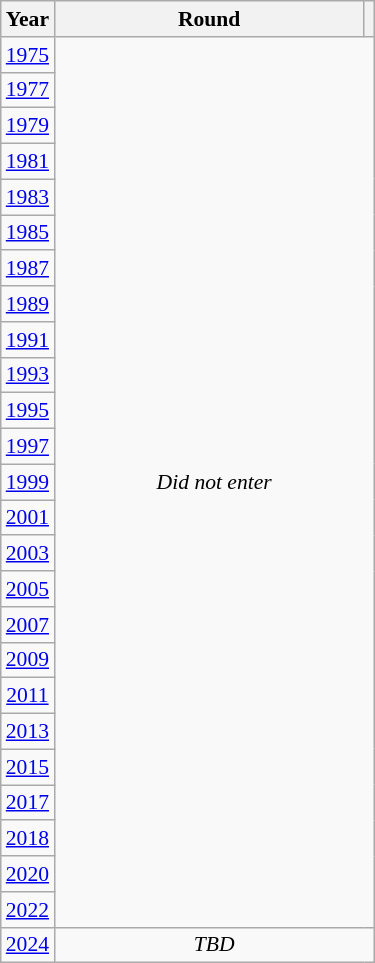<table class="wikitable" style="text-align: center; font-size:90%">
<tr>
<th>Year</th>
<th style="width:200px">Round</th>
<th></th>
</tr>
<tr>
<td><a href='#'>1975</a></td>
<td colspan="2" rowspan="25"><em>Did not enter</em></td>
</tr>
<tr>
<td><a href='#'>1977</a></td>
</tr>
<tr>
<td><a href='#'>1979</a></td>
</tr>
<tr>
<td><a href='#'>1981</a></td>
</tr>
<tr>
<td><a href='#'>1983</a></td>
</tr>
<tr>
<td><a href='#'>1985</a></td>
</tr>
<tr>
<td><a href='#'>1987</a></td>
</tr>
<tr>
<td><a href='#'>1989</a></td>
</tr>
<tr>
<td><a href='#'>1991</a></td>
</tr>
<tr>
<td><a href='#'>1993</a></td>
</tr>
<tr>
<td><a href='#'>1995</a></td>
</tr>
<tr>
<td><a href='#'>1997</a></td>
</tr>
<tr>
<td><a href='#'>1999</a></td>
</tr>
<tr>
<td><a href='#'>2001</a></td>
</tr>
<tr>
<td><a href='#'>2003</a></td>
</tr>
<tr>
<td><a href='#'>2005</a></td>
</tr>
<tr>
<td><a href='#'>2007</a></td>
</tr>
<tr>
<td><a href='#'>2009</a></td>
</tr>
<tr>
<td><a href='#'>2011</a></td>
</tr>
<tr>
<td><a href='#'>2013</a></td>
</tr>
<tr>
<td><a href='#'>2015</a></td>
</tr>
<tr>
<td><a href='#'>2017</a></td>
</tr>
<tr>
<td><a href='#'>2018</a></td>
</tr>
<tr>
<td><a href='#'>2020</a></td>
</tr>
<tr>
<td><a href='#'>2022</a></td>
</tr>
<tr>
<td><a href='#'>2024</a></td>
<td colspan="2"><em>TBD</em></td>
</tr>
</table>
